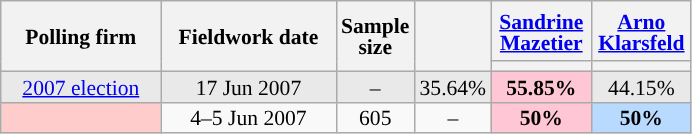<table class="wikitable sortable" style="text-align:center;font-size:90%;line-height:14px;">
<tr style="height:40px;">
<th style="width:100px;" rowspan="2">Polling firm</th>
<th style="width:110px;" rowspan="2">Fieldwork date</th>
<th style="width:35px;" rowspan="2">Sample<br>size</th>
<th style="width:30px;" rowspan="2"></th>
<th class="unsortable" style="width:60px;"><a href='#'>Sandrine Mazetier</a><br></th>
<th class="unsortable" style="width:60px;"><a href='#'>Arno Klarsfeld</a><br></th>
</tr>
<tr>
<th style="background:"></th>
<th style="background:"></th>
</tr>
<tr style="background:#E9E9E9;">
<td><a href='#'>2007 election</a></td>
<td data-sort-value="2007-06-17">17 Jun 2007</td>
<td>–</td>
<td>35.64%</td>
<td style="background:#FFC6D5;"><strong>55.85%</strong></td>
<td>44.15%</td>
</tr>
<tr>
<td style="background:#FFCCCC;"></td>
<td data-sort-value="2007-06-05">4–5 Jun 2007</td>
<td>605</td>
<td>–</td>
<td style="background:#FFC6D5;"><strong>50%</strong></td>
<td style="background:#B9DAFF;"><strong>50%</strong></td>
</tr>
</table>
